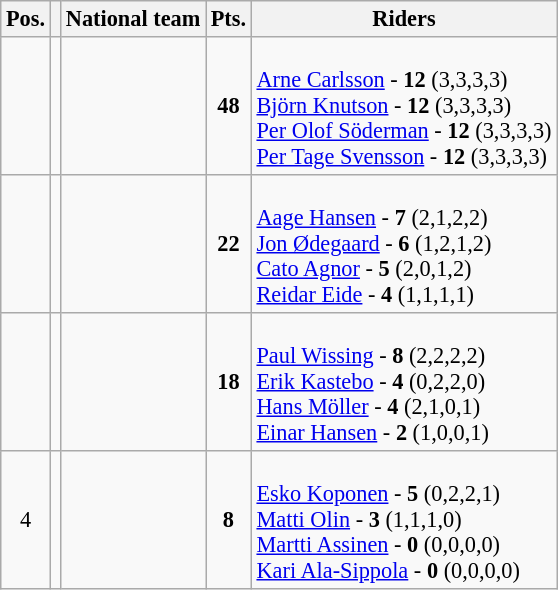<table class=wikitable style="font-size:93%;">
<tr>
<th>Pos.</th>
<th></th>
<th>National team</th>
<th>Pts.</th>
<th>Riders</th>
</tr>
<tr align=center >
<td></td>
<td></td>
<td align=left></td>
<td><strong>48</strong></td>
<td align=left><br><a href='#'>Arne Carlsson</a> - <strong>12</strong> (3,3,3,3)<br>
<a href='#'>Björn Knutson</a> - <strong>12</strong> (3,3,3,3)<br>
<a href='#'>Per Olof Söderman</a> - <strong>12</strong> (3,3,3,3)<br>
<a href='#'>Per Tage Svensson</a> - <strong>12</strong> (3,3,3,3)<br></td>
</tr>
<tr align=center >
<td></td>
<td></td>
<td align=left></td>
<td><strong>22</strong></td>
<td align=left><br><a href='#'>Aage Hansen</a> - <strong>7</strong> (2,1,2,2)<br>
<a href='#'>Jon Ødegaard</a> - <strong>6</strong> (1,2,1,2)<br>
<a href='#'>Cato Agnor</a> - <strong>5</strong> (2,0,1,2)<br>
<a href='#'>Reidar Eide</a> - <strong>4</strong> (1,1,1,1)<br></td>
</tr>
<tr align=center >
<td></td>
<td></td>
<td align=left></td>
<td><strong>18</strong></td>
<td align=left><br><a href='#'>Paul Wissing</a> - <strong>8</strong> (2,2,2,2)<br>
<a href='#'>Erik Kastebo</a> - <strong>4</strong> (0,2,2,0)<br>
<a href='#'>Hans Möller</a> - <strong>4</strong> (2,1,0,1)<br>
<a href='#'>Einar Hansen</a> - <strong>2</strong> (1,0,0,1)<br></td>
</tr>
<tr align=center>
<td>4</td>
<td></td>
<td align=left></td>
<td><strong>8</strong></td>
<td align=left><br><a href='#'>Esko Koponen</a> - <strong>5</strong> (0,2,2,1)<br>
<a href='#'>Matti Olin</a> - <strong>3</strong> (1,1,1,0)<br>
<a href='#'>Martti Assinen</a> - <strong>0</strong> (0,0,0,0)<br>
<a href='#'>Kari Ala-Sippola</a> - <strong>0</strong> (0,0,0,0)<br></td>
</tr>
</table>
